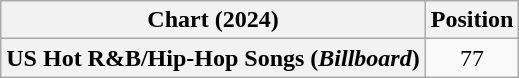<table class="wikitable plainrowheaders" style="text-align:center">
<tr>
<th scope="col">Chart (2024)</th>
<th scope="col">Position</th>
</tr>
<tr>
<th scope="row">US Hot R&B/Hip-Hop Songs (<em>Billboard</em>)</th>
<td>77</td>
</tr>
</table>
